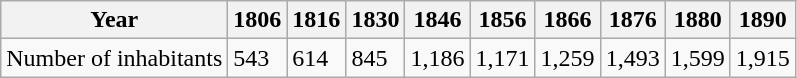<table class="wikitable">
<tr>
<th>Year</th>
<th>1806</th>
<th>1816</th>
<th>1830</th>
<th>1846</th>
<th>1856</th>
<th>1866</th>
<th>1876</th>
<th>1880</th>
<th>1890</th>
</tr>
<tr>
<td>Number of inhabitants</td>
<td>543</td>
<td>614</td>
<td>845</td>
<td>1,186</td>
<td>1,171</td>
<td>1,259</td>
<td>1,493</td>
<td>1,599</td>
<td>1,915</td>
</tr>
</table>
